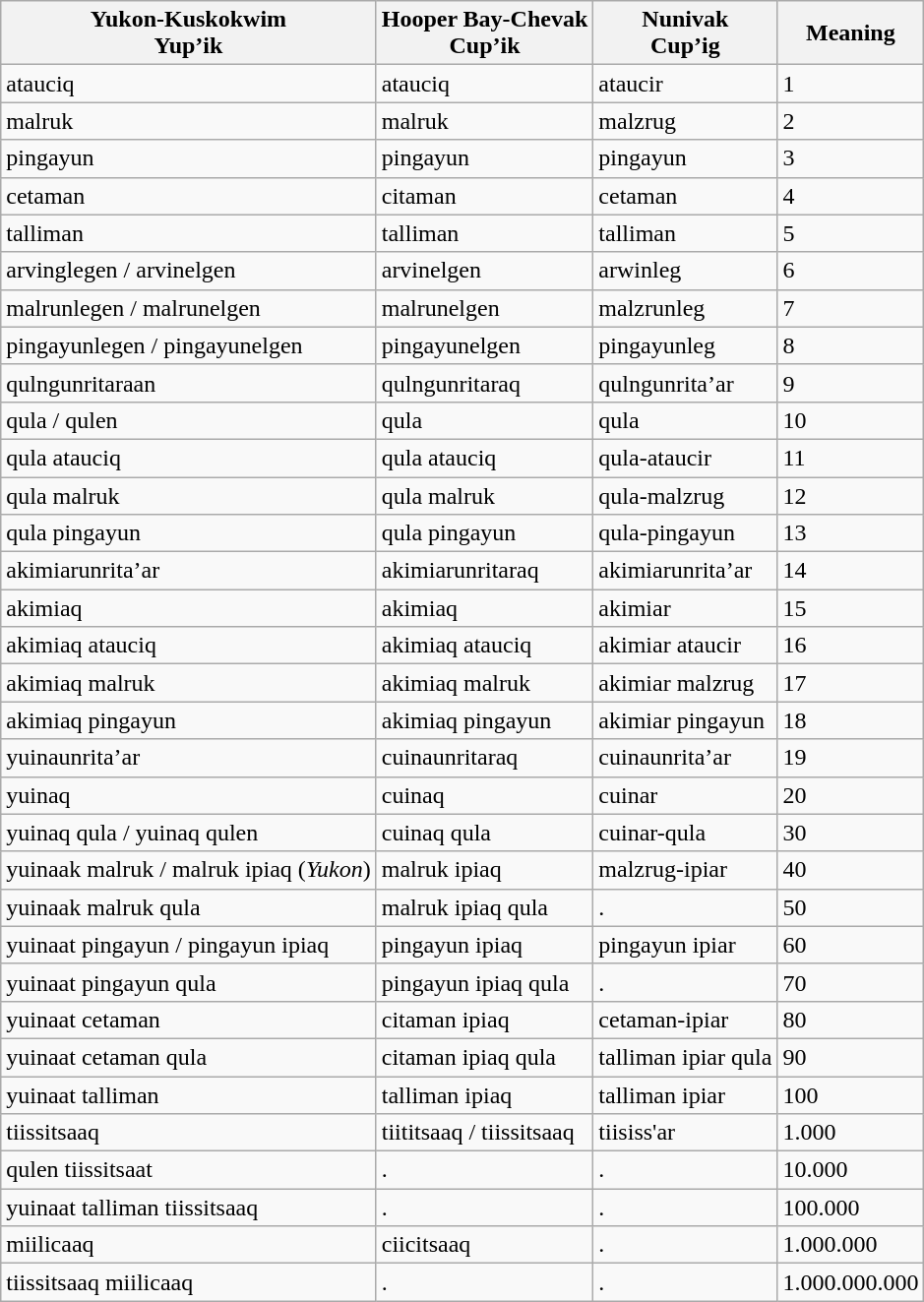<table class=wikitable>
<tr>
<th>Yukon-Kuskokwim<br>Yup’ik</th>
<th>Hooper Bay-Chevak<br>Cup’ik</th>
<th>Nunivak <br>Cup’ig</th>
<th>Meaning</th>
</tr>
<tr>
<td>atauciq</td>
<td>atauciq</td>
<td>ataucir</td>
<td>1</td>
</tr>
<tr>
<td>malruk</td>
<td>malruk</td>
<td>malzrug</td>
<td>2</td>
</tr>
<tr>
<td>pingayun</td>
<td>pingayun</td>
<td>pingayun</td>
<td>3</td>
</tr>
<tr>
<td>cetaman</td>
<td>citaman</td>
<td>cetaman</td>
<td>4</td>
</tr>
<tr>
<td>talliman</td>
<td>talliman</td>
<td>talliman</td>
<td>5</td>
</tr>
<tr>
<td>arvinglegen / arvinelgen</td>
<td>arvinelgen</td>
<td>arwinleg</td>
<td>6</td>
</tr>
<tr>
<td>malrunlegen / malrunelgen</td>
<td>malrunelgen</td>
<td>malzrunleg</td>
<td>7</td>
</tr>
<tr>
<td>pingayunlegen / pingayunelgen</td>
<td>pingayunelgen</td>
<td>pingayunleg</td>
<td>8</td>
</tr>
<tr>
<td>qulngunritaraan</td>
<td>qulngunritaraq</td>
<td>qulngunrita’ar</td>
<td>9</td>
</tr>
<tr>
<td>qula / qulen</td>
<td>qula</td>
<td>qula</td>
<td>10</td>
</tr>
<tr>
<td>qula atauciq</td>
<td>qula atauciq</td>
<td>qula-ataucir</td>
<td>11</td>
</tr>
<tr>
<td>qula malruk</td>
<td>qula malruk</td>
<td>qula-malzrug</td>
<td>12</td>
</tr>
<tr>
<td>qula pingayun</td>
<td>qula pingayun</td>
<td>qula-pingayun</td>
<td>13</td>
</tr>
<tr>
<td>akimiarunrita’ar</td>
<td>akimiarunritaraq</td>
<td>akimiarunrita’ar</td>
<td>14</td>
</tr>
<tr>
<td>akimiaq</td>
<td>akimiaq</td>
<td>akimiar</td>
<td>15</td>
</tr>
<tr>
<td>akimiaq atauciq</td>
<td>akimiaq atauciq</td>
<td>akimiar ataucir</td>
<td>16</td>
</tr>
<tr>
<td>akimiaq malruk</td>
<td>akimiaq malruk</td>
<td>akimiar malzrug</td>
<td>17</td>
</tr>
<tr>
<td>akimiaq pingayun</td>
<td>akimiaq pingayun</td>
<td>akimiar pingayun</td>
<td>18</td>
</tr>
<tr>
<td>yuinaunrita’ar</td>
<td>cuinaunritaraq</td>
<td>cuinaunrita’ar</td>
<td>19</td>
</tr>
<tr>
<td>yuinaq</td>
<td>cuinaq</td>
<td>cuinar</td>
<td>20</td>
</tr>
<tr>
<td>yuinaq qula / yuinaq qulen</td>
<td>cuinaq qula</td>
<td>cuinar-qula</td>
<td>30</td>
</tr>
<tr>
<td>yuinaak malruk / malruk ipiaq (<em>Yukon</em>)</td>
<td>malruk ipiaq</td>
<td>malzrug-ipiar</td>
<td>40</td>
</tr>
<tr>
<td>yuinaak malruk qula</td>
<td>malruk ipiaq qula</td>
<td>.</td>
<td>50</td>
</tr>
<tr>
<td>yuinaat pingayun / pingayun ipiaq</td>
<td>pingayun ipiaq</td>
<td>pingayun ipiar</td>
<td>60</td>
</tr>
<tr>
<td>yuinaat pingayun qula</td>
<td>pingayun ipiaq qula</td>
<td>.</td>
<td>70</td>
</tr>
<tr>
<td>yuinaat cetaman</td>
<td>citaman ipiaq</td>
<td>cetaman-ipiar</td>
<td>80</td>
</tr>
<tr>
<td>yuinaat cetaman qula</td>
<td>citaman ipiaq qula</td>
<td>talliman ipiar qula</td>
<td>90</td>
</tr>
<tr>
<td>yuinaat talliman</td>
<td>talliman ipiaq</td>
<td>talliman ipiar</td>
<td>100</td>
</tr>
<tr>
<td>tiissitsaaq</td>
<td>tiititsaaq / tiissitsaaq</td>
<td>tiisiss'ar</td>
<td>1.000</td>
</tr>
<tr>
<td>qulen tiissitsaat</td>
<td>.</td>
<td>.</td>
<td>10.000</td>
</tr>
<tr>
<td>yuinaat talliman tiissitsaaq</td>
<td>.</td>
<td>.</td>
<td>100.000</td>
</tr>
<tr>
<td>miilicaaq</td>
<td>ciicitsaaq</td>
<td>.</td>
<td>1.000.000</td>
</tr>
<tr>
<td>tiissitsaaq miilicaaq</td>
<td>.</td>
<td>.</td>
<td>1.000.000.000</td>
</tr>
</table>
